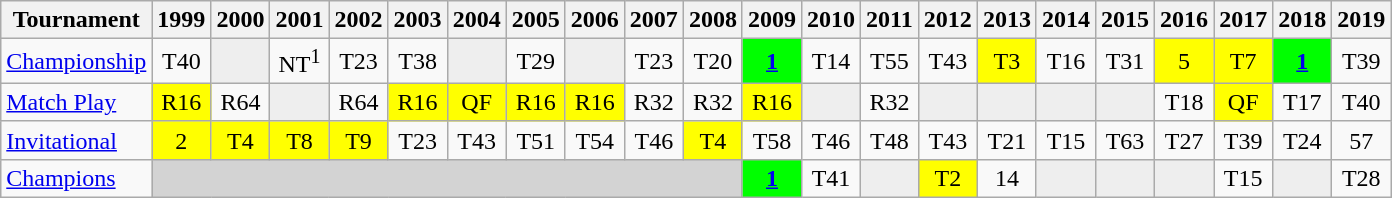<table class="wikitable" style="text-align:center;">
<tr>
<th>Tournament</th>
<th>1999</th>
<th>2000</th>
<th>2001</th>
<th>2002</th>
<th>2003</th>
<th>2004</th>
<th>2005</th>
<th>2006</th>
<th>2007</th>
<th>2008</th>
<th>2009</th>
<th>2010</th>
<th>2011</th>
<th>2012</th>
<th>2013</th>
<th>2014</th>
<th>2015</th>
<th>2016</th>
<th>2017</th>
<th>2018</th>
<th>2019</th>
</tr>
<tr>
<td align="left"><a href='#'>Championship</a></td>
<td>T40</td>
<td style="background:#eeeeee;"></td>
<td>NT<sup>1</sup></td>
<td>T23</td>
<td>T38</td>
<td style="background:#eeeeee;"></td>
<td>T29</td>
<td style="background:#eeeeee;"></td>
<td>T23</td>
<td>T20</td>
<td style="background:lime;"><strong><a href='#'>1</a></strong></td>
<td>T14</td>
<td>T55</td>
<td>T43</td>
<td style="background:yellow;">T3</td>
<td>T16</td>
<td>T31</td>
<td style="background:yellow;">5</td>
<td style="background:yellow;">T7</td>
<td style="background:lime;"><strong><a href='#'>1</a></strong></td>
<td>T39</td>
</tr>
<tr>
<td align="left"><a href='#'>Match Play</a></td>
<td style="background:yellow;">R16</td>
<td>R64</td>
<td style="background:#eeeeee;"></td>
<td>R64</td>
<td style="background:yellow;">R16</td>
<td style="background:yellow;">QF</td>
<td style="background:yellow;">R16</td>
<td style="background:yellow;">R16</td>
<td>R32</td>
<td>R32</td>
<td style="background:yellow;">R16</td>
<td style="background:#eeeeee;"></td>
<td>R32</td>
<td style="background:#eeeeee;"></td>
<td style="background:#eeeeee;"></td>
<td style="background:#eeeeee;"></td>
<td style="background:#eeeeee;"></td>
<td>T18</td>
<td style="background:yellow;">QF</td>
<td>T17</td>
<td>T40</td>
</tr>
<tr>
<td align="left"><a href='#'>Invitational</a></td>
<td style="background:yellow;">2</td>
<td style="background:yellow;">T4</td>
<td style="background:yellow;">T8</td>
<td style="background:yellow;">T9</td>
<td>T23</td>
<td>T43</td>
<td>T51</td>
<td>T54</td>
<td>T46</td>
<td style="background:yellow;">T4</td>
<td>T58</td>
<td>T46</td>
<td>T48</td>
<td>T43</td>
<td>T21</td>
<td>T15</td>
<td>T63</td>
<td>T27</td>
<td>T39</td>
<td>T24</td>
<td>57</td>
</tr>
<tr>
<td align="left"><a href='#'>Champions</a></td>
<td colspan=10 style="background:#D3D3D3;"></td>
<td style="background:lime;"><strong><a href='#'>1</a></strong></td>
<td>T41</td>
<td style="background:#eeeeee;"></td>
<td style="background:yellow;">T2</td>
<td>14</td>
<td style="background:#eeeeee;"></td>
<td style="background:#eeeeee;"></td>
<td style="background:#eeeeee;"></td>
<td>T15</td>
<td style="background:#eeeeee;"></td>
<td>T28</td>
</tr>
</table>
